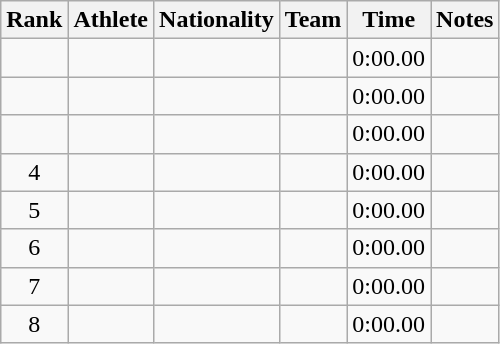<table class="wikitable sortable plainrowheaders" style="text-align:center">
<tr>
<th scope="col">Rank</th>
<th scope="col">Athlete</th>
<th scope="col">Nationality</th>
<th scope="col">Team</th>
<th scope="col">Time</th>
<th scope="col">Notes</th>
</tr>
<tr>
<td></td>
<td align=left></td>
<td align=left></td>
<td></td>
<td>0:00.00</td>
<td></td>
</tr>
<tr>
<td></td>
<td align=left></td>
<td align=left></td>
<td></td>
<td>0:00.00</td>
<td></td>
</tr>
<tr>
<td></td>
<td align=left></td>
<td align=left></td>
<td></td>
<td>0:00.00</td>
<td></td>
</tr>
<tr>
<td>4</td>
<td align=left></td>
<td align=left></td>
<td></td>
<td>0:00.00</td>
<td></td>
</tr>
<tr>
<td>5</td>
<td align=left></td>
<td align=left></td>
<td></td>
<td>0:00.00</td>
<td></td>
</tr>
<tr>
<td>6</td>
<td align=left></td>
<td align=left></td>
<td></td>
<td>0:00.00</td>
<td></td>
</tr>
<tr>
<td>7</td>
<td align=left></td>
<td align=left></td>
<td></td>
<td>0:00.00</td>
<td></td>
</tr>
<tr>
<td>8</td>
<td align=left></td>
<td align=left></td>
<td></td>
<td>0:00.00</td>
<td></td>
</tr>
</table>
